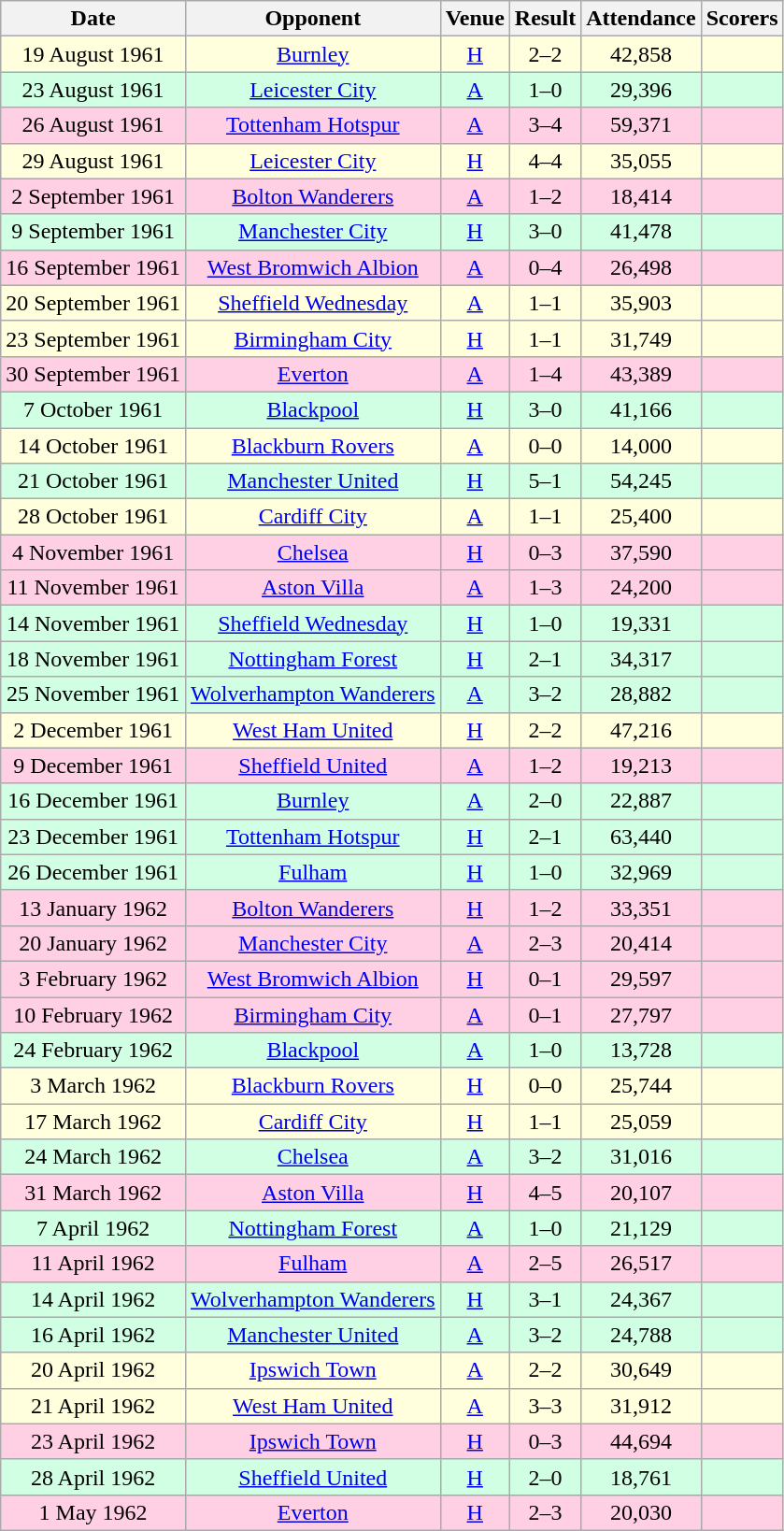<table class="wikitable sortable" style="font-size:100%; text-align:center">
<tr>
<th>Date</th>
<th>Opponent</th>
<th>Venue</th>
<th>Result</th>
<th>Attendance</th>
<th>Scorers</th>
</tr>
<tr style="background-color: #ffffdd;">
<td>19 August 1961</td>
<td><a href='#'>Burnley</a></td>
<td><a href='#'>H</a></td>
<td>2–2</td>
<td>42,858</td>
<td></td>
</tr>
<tr style="background-color: #d0ffe3;">
<td>23 August 1961</td>
<td><a href='#'>Leicester City</a></td>
<td><a href='#'>A</a></td>
<td>1–0</td>
<td>29,396</td>
<td></td>
</tr>
<tr style="background-color: #ffd0e3;">
<td>26 August 1961</td>
<td><a href='#'>Tottenham Hotspur</a></td>
<td><a href='#'>A</a></td>
<td>3–4</td>
<td>59,371</td>
<td></td>
</tr>
<tr style="background-color: #ffffdd;">
<td>29 August 1961</td>
<td><a href='#'>Leicester City</a></td>
<td><a href='#'>H</a></td>
<td>4–4</td>
<td>35,055</td>
<td></td>
</tr>
<tr style="background-color: #ffd0e3;">
<td>2 September 1961</td>
<td><a href='#'>Bolton Wanderers</a></td>
<td><a href='#'>A</a></td>
<td>1–2</td>
<td>18,414</td>
<td></td>
</tr>
<tr style="background-color: #d0ffe3;">
<td>9 September 1961</td>
<td><a href='#'>Manchester City</a></td>
<td><a href='#'>H</a></td>
<td>3–0</td>
<td>41,478</td>
<td></td>
</tr>
<tr style="background-color: #ffd0e3;">
<td>16 September 1961</td>
<td><a href='#'>West Bromwich Albion</a></td>
<td><a href='#'>A</a></td>
<td>0–4</td>
<td>26,498</td>
<td></td>
</tr>
<tr style="background-color: #ffffdd;">
<td>20 September 1961</td>
<td><a href='#'>Sheffield Wednesday</a></td>
<td><a href='#'>A</a></td>
<td>1–1</td>
<td>35,903</td>
<td></td>
</tr>
<tr style="background-color: #ffffdd;">
<td>23 September 1961</td>
<td><a href='#'>Birmingham City</a></td>
<td><a href='#'>H</a></td>
<td>1–1</td>
<td>31,749</td>
<td></td>
</tr>
<tr style="background-color: #ffd0e3;">
<td>30 September 1961</td>
<td><a href='#'>Everton</a></td>
<td><a href='#'>A</a></td>
<td>1–4</td>
<td>43,389</td>
<td></td>
</tr>
<tr style="background-color: #d0ffe3;">
<td>7 October 1961</td>
<td><a href='#'>Blackpool</a></td>
<td><a href='#'>H</a></td>
<td>3–0</td>
<td>41,166</td>
<td></td>
</tr>
<tr style="background-color: #ffffdd;">
<td>14 October 1961</td>
<td><a href='#'>Blackburn Rovers</a></td>
<td><a href='#'>A</a></td>
<td>0–0</td>
<td>14,000</td>
<td></td>
</tr>
<tr style="background-color: #d0ffe3;">
<td>21 October 1961</td>
<td><a href='#'>Manchester United</a></td>
<td><a href='#'>H</a></td>
<td>5–1</td>
<td>54,245</td>
<td></td>
</tr>
<tr style="background-color: #ffffdd;">
<td>28 October 1961</td>
<td><a href='#'>Cardiff City</a></td>
<td><a href='#'>A</a></td>
<td>1–1</td>
<td>25,400</td>
<td></td>
</tr>
<tr style="background-color: #ffd0e3;">
<td>4 November 1961</td>
<td><a href='#'>Chelsea</a></td>
<td><a href='#'>H</a></td>
<td>0–3</td>
<td>37,590</td>
<td></td>
</tr>
<tr style="background-color: #ffd0e3;">
<td>11 November 1961</td>
<td><a href='#'>Aston Villa</a></td>
<td><a href='#'>A</a></td>
<td>1–3</td>
<td>24,200</td>
<td></td>
</tr>
<tr style="background-color: #d0ffe3;">
<td>14 November 1961</td>
<td><a href='#'>Sheffield Wednesday</a></td>
<td><a href='#'>H</a></td>
<td>1–0</td>
<td>19,331</td>
<td></td>
</tr>
<tr style="background-color: #d0ffe3;">
<td>18 November 1961</td>
<td><a href='#'>Nottingham Forest</a></td>
<td><a href='#'>H</a></td>
<td>2–1</td>
<td>34,317</td>
<td></td>
</tr>
<tr style="background-color: #d0ffe3;">
<td>25 November 1961</td>
<td><a href='#'>Wolverhampton Wanderers</a></td>
<td><a href='#'>A</a></td>
<td>3–2</td>
<td>28,882</td>
<td></td>
</tr>
<tr style="background-color: #ffffdd;">
<td>2 December 1961</td>
<td><a href='#'>West Ham United</a></td>
<td><a href='#'>H</a></td>
<td>2–2</td>
<td>47,216</td>
<td></td>
</tr>
<tr style="background-color: #ffd0e3;">
<td>9 December 1961</td>
<td><a href='#'>Sheffield United</a></td>
<td><a href='#'>A</a></td>
<td>1–2</td>
<td>19,213</td>
<td></td>
</tr>
<tr style="background-color: #d0ffe3;">
<td>16 December 1961</td>
<td><a href='#'>Burnley</a></td>
<td><a href='#'>A</a></td>
<td>2–0</td>
<td>22,887</td>
<td></td>
</tr>
<tr style="background-color: #d0ffe3;">
<td>23 December 1961</td>
<td><a href='#'>Tottenham Hotspur</a></td>
<td><a href='#'>H</a></td>
<td>2–1</td>
<td>63,440</td>
<td></td>
</tr>
<tr style="background-color: #d0ffe3;">
<td>26 December 1961</td>
<td><a href='#'>Fulham</a></td>
<td><a href='#'>H</a></td>
<td>1–0</td>
<td>32,969</td>
<td></td>
</tr>
<tr style="background-color: #ffd0e3;">
<td>13 January 1962</td>
<td><a href='#'>Bolton Wanderers</a></td>
<td><a href='#'>H</a></td>
<td>1–2</td>
<td>33,351</td>
<td></td>
</tr>
<tr style="background-color: #ffd0e3;">
<td>20 January 1962</td>
<td><a href='#'>Manchester City</a></td>
<td><a href='#'>A</a></td>
<td>2–3</td>
<td>20,414</td>
<td></td>
</tr>
<tr style="background-color: #ffd0e3;">
<td>3 February 1962</td>
<td><a href='#'>West Bromwich Albion</a></td>
<td><a href='#'>H</a></td>
<td>0–1</td>
<td>29,597</td>
<td></td>
</tr>
<tr style="background-color: #ffd0e3;">
<td>10 February 1962</td>
<td><a href='#'>Birmingham City</a></td>
<td><a href='#'>A</a></td>
<td>0–1</td>
<td>27,797</td>
<td></td>
</tr>
<tr style="background-color: #d0ffe3;">
<td>24 February 1962</td>
<td><a href='#'>Blackpool</a></td>
<td><a href='#'>A</a></td>
<td>1–0</td>
<td>13,728</td>
<td></td>
</tr>
<tr style="background-color: #ffffdd;">
<td>3 March 1962</td>
<td><a href='#'>Blackburn Rovers</a></td>
<td><a href='#'>H</a></td>
<td>0–0</td>
<td>25,744</td>
<td></td>
</tr>
<tr style="background-color: #ffffdd;">
<td>17 March 1962</td>
<td><a href='#'>Cardiff City</a></td>
<td><a href='#'>H</a></td>
<td>1–1</td>
<td>25,059</td>
<td></td>
</tr>
<tr style="background-color: #d0ffe3;">
<td>24 March 1962</td>
<td><a href='#'>Chelsea</a></td>
<td><a href='#'>A</a></td>
<td>3–2</td>
<td>31,016</td>
<td></td>
</tr>
<tr style="background-color: #ffd0e3;">
<td>31 March 1962</td>
<td><a href='#'>Aston Villa</a></td>
<td><a href='#'>H</a></td>
<td>4–5</td>
<td>20,107</td>
<td></td>
</tr>
<tr style="background-color: #d0ffe3;">
<td>7 April 1962</td>
<td><a href='#'>Nottingham Forest</a></td>
<td><a href='#'>A</a></td>
<td>1–0</td>
<td>21,129</td>
<td></td>
</tr>
<tr style="background-color: #ffd0e3;">
<td>11 April 1962</td>
<td><a href='#'>Fulham</a></td>
<td><a href='#'>A</a></td>
<td>2–5</td>
<td>26,517</td>
<td></td>
</tr>
<tr style="background-color: #d0ffe3;">
<td>14 April 1962</td>
<td><a href='#'>Wolverhampton Wanderers</a></td>
<td><a href='#'>H</a></td>
<td>3–1</td>
<td>24,367</td>
<td></td>
</tr>
<tr style="background-color: #d0ffe3;">
<td>16 April 1962</td>
<td><a href='#'>Manchester United</a></td>
<td><a href='#'>A</a></td>
<td>3–2</td>
<td>24,788</td>
<td></td>
</tr>
<tr style="background-color: #ffffdd;">
<td>20 April 1962</td>
<td><a href='#'>Ipswich Town</a></td>
<td><a href='#'>A</a></td>
<td>2–2</td>
<td>30,649</td>
<td></td>
</tr>
<tr style="background-color: #ffffdd;">
<td>21 April 1962</td>
<td><a href='#'>West Ham United</a></td>
<td><a href='#'>A</a></td>
<td>3–3</td>
<td>31,912</td>
<td></td>
</tr>
<tr style="background-color: #ffd0e3;">
<td>23 April 1962</td>
<td><a href='#'>Ipswich Town</a></td>
<td><a href='#'>H</a></td>
<td>0–3</td>
<td>44,694</td>
<td></td>
</tr>
<tr style="background-color: #d0ffe3;">
<td>28 April 1962</td>
<td><a href='#'>Sheffield United</a></td>
<td><a href='#'>H</a></td>
<td>2–0</td>
<td>18,761</td>
<td></td>
</tr>
<tr style="background-color: #ffd0e3;">
<td>1 May 1962</td>
<td><a href='#'>Everton</a></td>
<td><a href='#'>H</a></td>
<td>2–3</td>
<td>20,030</td>
<td></td>
</tr>
</table>
